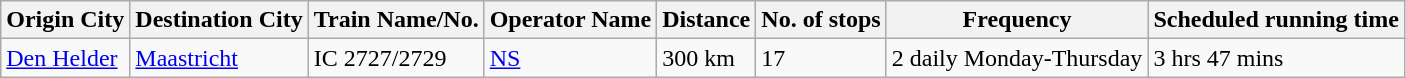<table class="wikitable sortable">
<tr>
<th>Origin City</th>
<th>Destination City</th>
<th>Train Name/No.</th>
<th>Operator Name</th>
<th>Distance</th>
<th>No. of stops</th>
<th>Frequency</th>
<th data-sort-type="number">Scheduled running time</th>
</tr>
<tr>
<td><a href='#'>Den Helder</a></td>
<td><a href='#'>Maastricht</a></td>
<td>IC 2727/2729</td>
<td><a href='#'>NS</a></td>
<td>300 km</td>
<td>17</td>
<td>2 daily Monday-Thursday</td>
<td>3 hrs 47 mins</td>
</tr>
</table>
